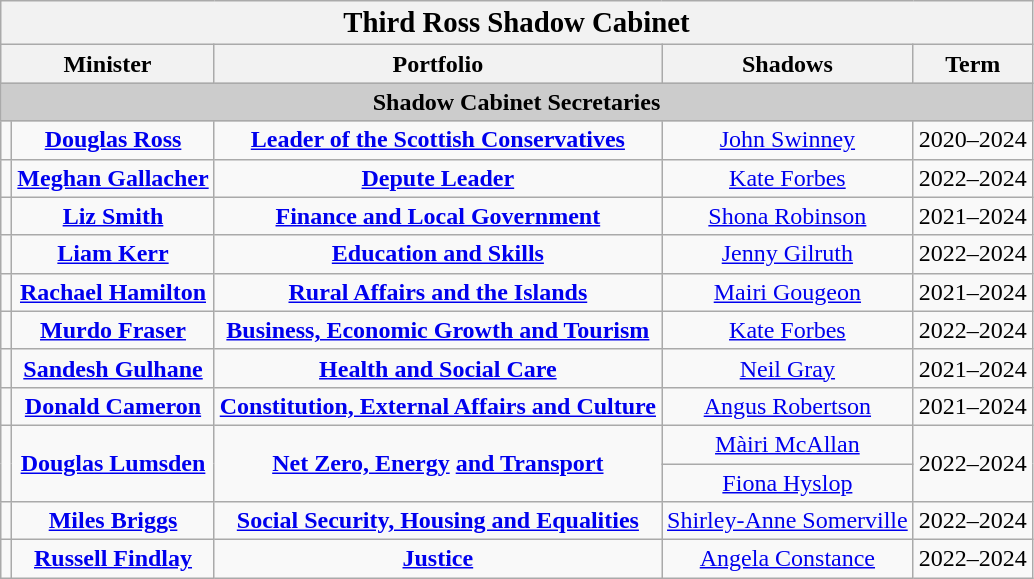<table class="wikitable" style="text-align:center">
<tr>
<th colspan="5"><strong><big>Third Ross Shadow Cabinet</big></strong></th>
</tr>
<tr>
<th colspan=2 scope="col">Minister<br></th>
<th>Portfolio</th>
<th>Shadows</th>
<th>Term</th>
</tr>
<tr>
<th colspan=5 style="background:#ccc;">Shadow Cabinet Secretaries</th>
</tr>
<tr>
<td></td>
<td><strong><a href='#'>Douglas Ross</a></strong><br></td>
<td><strong><a href='#'>Leader of the Scottish Conservatives</a></strong></td>
<td><a href='#'>John Swinney</a></td>
<td>2020–2024</td>
</tr>
<tr>
<td></td>
<td><strong><a href='#'>Meghan Gallacher</a></strong><br></td>
<td><strong><a href='#'>Depute Leader</a></strong></td>
<td><a href='#'>Kate Forbes</a></td>
<td>2022–2024</td>
</tr>
<tr>
<td></td>
<td><strong><a href='#'>Liz Smith</a></strong><br></td>
<td><strong><a href='#'>Finance and Local Government</a></strong></td>
<td><a href='#'>Shona Robinson</a></td>
<td>2021–2024</td>
</tr>
<tr>
<td></td>
<td><strong><a href='#'>Liam Kerr</a></strong><br></td>
<td><strong><a href='#'>Education and Skills</a></strong></td>
<td><a href='#'>Jenny Gilruth</a></td>
<td>2022–2024</td>
</tr>
<tr>
<td></td>
<td><strong><a href='#'>Rachael Hamilton</a></strong><br></td>
<td><strong><a href='#'>Rural Affairs and the Islands</a></strong></td>
<td><a href='#'>Mairi Gougeon</a></td>
<td>2021–2024</td>
</tr>
<tr>
<td></td>
<td><strong><a href='#'>Murdo Fraser</a></strong><br></td>
<td><strong><a href='#'>Business, Economic Growth and Tourism</a></strong></td>
<td><a href='#'>Kate Forbes</a></td>
<td>2022–2024</td>
</tr>
<tr>
<td></td>
<td><strong><a href='#'>Sandesh Gulhane</a></strong><br></td>
<td><strong><a href='#'>Health and Social Care</a></strong></td>
<td><a href='#'>Neil Gray</a></td>
<td>2021–2024</td>
</tr>
<tr>
<td></td>
<td><strong><a href='#'>Donald Cameron</a></strong><br></td>
<td><strong><a href='#'>Constitution, External Affairs and Culture</a></strong></td>
<td><a href='#'>Angus Robertson</a></td>
<td>2021–2024</td>
</tr>
<tr>
<td rowspan=2></td>
<td rowspan=2><strong><a href='#'>Douglas Lumsden</a></strong><br></td>
<td rowspan=2><strong><a href='#'>Net Zero, Energy</a> <a href='#'>and Transport</a></strong></td>
<td><a href='#'>Màiri McAllan</a></td>
<td rowspan=2>2022–2024</td>
</tr>
<tr>
<td><a href='#'>Fiona Hyslop</a></td>
</tr>
<tr>
<td></td>
<td><strong><a href='#'>Miles Briggs</a></strong><br></td>
<td><strong><a href='#'>Social Security, Housing and Equalities</a></strong></td>
<td><a href='#'>Shirley-Anne Somerville</a></td>
<td>2022–2024</td>
</tr>
<tr>
<td></td>
<td><strong><a href='#'>Russell Findlay</a></strong><br></td>
<td><strong><a href='#'>Justice</a></strong></td>
<td><a href='#'>Angela Constance</a></td>
<td>2022–2024</td>
</tr>
</table>
